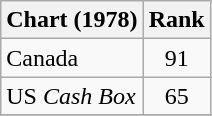<table class="wikitable">
<tr>
<th>Chart (1978)</th>
<th style="text-align:center;">Rank</th>
</tr>
<tr>
<td>Canada </td>
<td style="text-align:center;">91</td>
</tr>
<tr>
<td>US <em>Cash Box</em> </td>
<td style="text-align:center;">65</td>
</tr>
<tr>
</tr>
</table>
